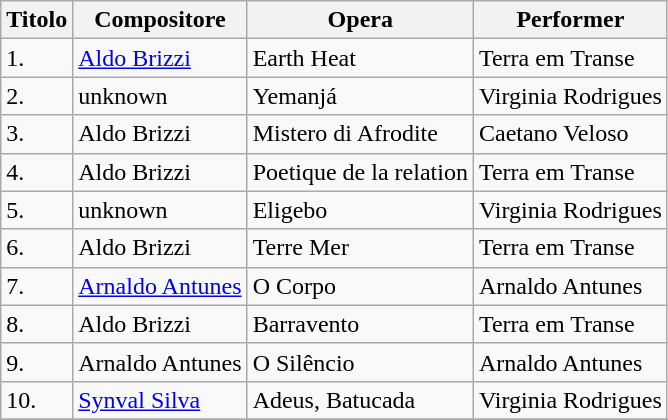<table class="wikitable sortable">
<tr>
<th>Titolo</th>
<th>Compositore</th>
<th>Opera</th>
<th>Performer</th>
</tr>
<tr>
<td>1.</td>
<td><a href='#'>Aldo Brizzi</a></td>
<td>Earth Heat</td>
<td>Terra em Transe</td>
</tr>
<tr>
<td>2.</td>
<td>unknown</td>
<td>Yemanjá</td>
<td>Virginia Rodrigues</td>
</tr>
<tr>
<td>3.</td>
<td>Aldo Brizzi</td>
<td>Mistero di Afrodite</td>
<td>Caetano Veloso</td>
</tr>
<tr>
<td>4.</td>
<td>Aldo Brizzi</td>
<td>Poetique de la relation</td>
<td>Terra em Transe</td>
</tr>
<tr>
<td>5.</td>
<td>unknown</td>
<td>Eligebo</td>
<td>Virginia Rodrigues</td>
</tr>
<tr>
<td>6.</td>
<td>Aldo Brizzi</td>
<td>Terre Mer</td>
<td>Terra em Transe</td>
</tr>
<tr>
<td>7.</td>
<td><a href='#'>Arnaldo Antunes</a></td>
<td>O Corpo</td>
<td>Arnaldo Antunes</td>
</tr>
<tr>
<td>8.</td>
<td>Aldo Brizzi</td>
<td>Barravento</td>
<td>Terra em Transe</td>
</tr>
<tr>
<td>9.</td>
<td>Arnaldo Antunes</td>
<td>O Silêncio</td>
<td>Arnaldo Antunes</td>
</tr>
<tr>
<td>10.</td>
<td><a href='#'>Synval Silva</a></td>
<td>Adeus, Batucada</td>
<td>Virginia Rodrigues</td>
</tr>
<tr>
</tr>
</table>
